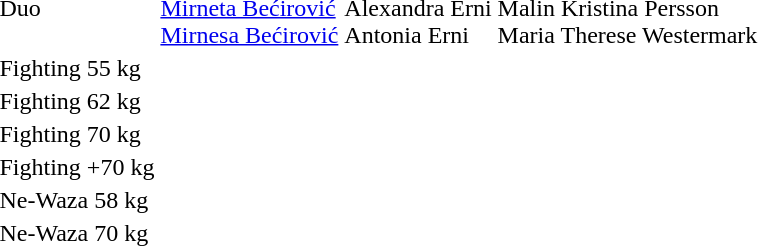<table>
<tr>
<td>Duo</td>
<td><br><a href='#'>Mirneta Bećirović</a><br><a href='#'>Mirnesa Bećirović</a></td>
<td><br>Alexandra Erni<br>Antonia Erni</td>
<td><br>Malin Kristina Persson<br>Maria Therese Westermark</td>
</tr>
<tr>
<td>Fighting 55 kg</td>
<td></td>
<td></td>
<td></td>
</tr>
<tr>
<td>Fighting 62 kg</td>
<td></td>
<td></td>
<td></td>
</tr>
<tr>
<td>Fighting 70 kg</td>
<td></td>
<td></td>
<td></td>
</tr>
<tr>
<td>Fighting +70 kg</td>
<td></td>
<td></td>
<td></td>
</tr>
<tr>
<td>Ne-Waza 58 kg</td>
<td></td>
<td></td>
<td></td>
</tr>
<tr>
<td>Ne-Waza 70 kg</td>
<td></td>
<td></td>
<td></td>
</tr>
</table>
